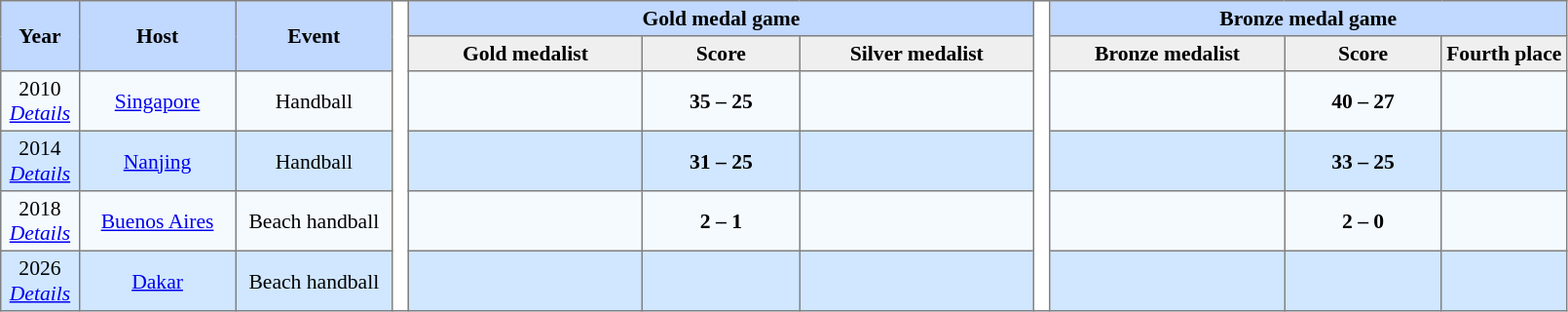<table border=1 style="border-collapse:collapse; font-size:90%; text-align:center;" cellpadding=3 cellspacing=0>
<tr bgcolor=#C1D8FF>
<th rowspan=2 width=5%>Year</th>
<th rowspan=2 width=10%>Host</th>
<th rowspan=2 width=10%>Event</th>
<th width=1% rowspan=100 bgcolor=ffffff></th>
<th colspan=3>Gold medal game</th>
<th width=1% rowspan=100 bgcolor=ffffff></th>
<th colspan=3>Bronze medal game</th>
</tr>
<tr bgcolor=#EFEFEF>
<th width=15%>Gold medalist</th>
<th width=10%>Score</th>
<th width=15%>Silver medalist</th>
<th width=15%>Bronze medalist</th>
<th width=10%>Score</th>
<th width=15%>Fourth place</th>
</tr>
<tr bgcolor=#F5FAFF>
<td>2010<br><em><a href='#'>Details</a></em></td>
<td><a href='#'>Singapore</a></td>
<td>Handball</td>
<td><strong></strong></td>
<td><strong>35 – 25</strong></td>
<td></td>
<td></td>
<td><strong>40 – 27</strong></td>
<td></td>
</tr>
<tr bgcolor=#D0E7FF>
<td>2014<br><em><a href='#'>Details</a></em></td>
<td><a href='#'>Nanjing</a></td>
<td>Handball</td>
<td><strong></strong></td>
<td><strong>31 – 25</strong></td>
<td></td>
<td></td>
<td><strong>33 – 25</strong></td>
<td></td>
</tr>
<tr bgcolor=#F5FAFF>
<td>2018<br><em><a href='#'>Details</a></em></td>
<td><a href='#'>Buenos Aires</a></td>
<td>Beach handball</td>
<td><strong></strong></td>
<td><strong>2 – 1</strong></td>
<td></td>
<td></td>
<td><strong>2 – 0</strong></td>
<td></td>
</tr>
<tr bgcolor=#D0E7FF>
<td>2026<br><em><a href='#'>Details</a></em></td>
<td><a href='#'>Dakar</a></td>
<td>Beach handball</td>
<td></td>
<td></td>
<td></td>
<td></td>
<td></td>
<td></td>
</tr>
</table>
